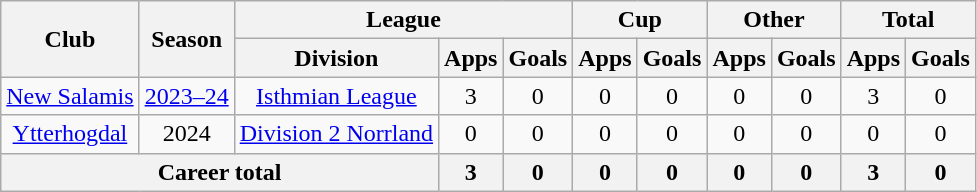<table class=wikitable style=text-align:center>
<tr>
<th rowspan="2">Club</th>
<th rowspan="2">Season</th>
<th colspan="3">League</th>
<th colspan="2">Cup</th>
<th colspan="2">Other</th>
<th colspan="2">Total</th>
</tr>
<tr>
<th>Division</th>
<th>Apps</th>
<th>Goals</th>
<th>Apps</th>
<th>Goals</th>
<th>Apps</th>
<th>Goals</th>
<th>Apps</th>
<th>Goals</th>
</tr>
<tr>
<td><a href='#'>New Salamis</a></td>
<td><a href='#'>2023–24</a></td>
<td><a href='#'>Isthmian League</a></td>
<td>3</td>
<td>0</td>
<td>0</td>
<td>0</td>
<td>0</td>
<td>0</td>
<td>3</td>
<td>0</td>
</tr>
<tr>
<td><a href='#'>Ytterhogdal</a></td>
<td>2024</td>
<td><a href='#'>Division 2 Norrland</a></td>
<td>0</td>
<td>0</td>
<td>0</td>
<td>0</td>
<td>0</td>
<td>0</td>
<td>0</td>
<td>0</td>
</tr>
<tr>
<th colspan="3">Career total</th>
<th>3</th>
<th>0</th>
<th>0</th>
<th>0</th>
<th>0</th>
<th>0</th>
<th>3</th>
<th>0</th>
</tr>
</table>
